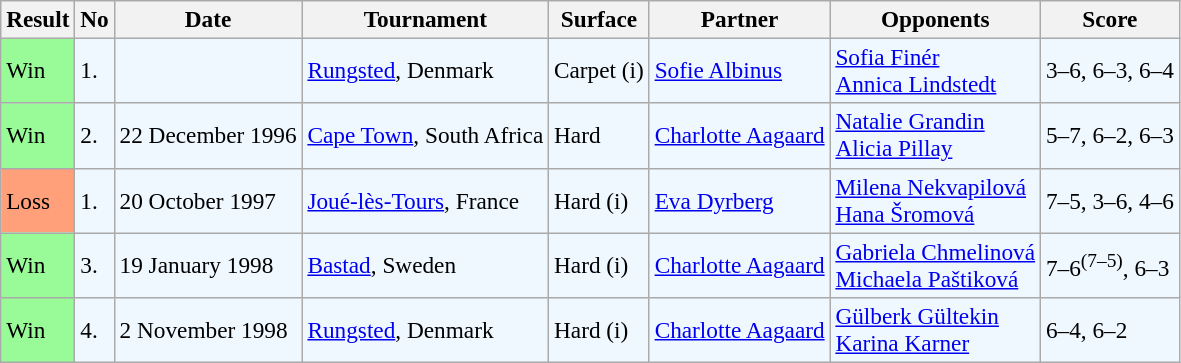<table class="sortable wikitable" style="font-size:97%;">
<tr>
<th>Result</th>
<th>No</th>
<th>Date</th>
<th>Tournament</th>
<th>Surface</th>
<th>Partner</th>
<th>Opponents</th>
<th>Score</th>
</tr>
<tr style="background:#f0f8ff;">
<td style="background:#98fb98;">Win</td>
<td>1.</td>
<td></td>
<td><a href='#'>Rungsted</a>, Denmark</td>
<td>Carpet (i)</td>
<td> <a href='#'>Sofie Albinus</a></td>
<td> <a href='#'>Sofia Finér</a> <br>  <a href='#'>Annica Lindstedt</a></td>
<td>3–6, 6–3, 6–4</td>
</tr>
<tr style="background:#f0f8ff;">
<td style="background:#98fb98;">Win</td>
<td>2.</td>
<td>22 December 1996</td>
<td><a href='#'>Cape Town</a>, South Africa</td>
<td>Hard</td>
<td> <a href='#'>Charlotte Aagaard</a></td>
<td> <a href='#'>Natalie Grandin</a> <br>  <a href='#'>Alicia Pillay</a></td>
<td>5–7, 6–2, 6–3</td>
</tr>
<tr style="background:#f0f8ff;">
<td style="background:#ffa07a;">Loss</td>
<td>1.</td>
<td>20 October 1997</td>
<td><a href='#'>Joué-lès-Tours</a>, France</td>
<td>Hard (i)</td>
<td> <a href='#'>Eva Dyrberg</a></td>
<td> <a href='#'>Milena Nekvapilová</a> <br>  <a href='#'>Hana Šromová</a></td>
<td>7–5, 3–6, 4–6</td>
</tr>
<tr style="background:#f0f8ff;">
<td style="background:#98fb98;">Win</td>
<td>3.</td>
<td>19 January 1998</td>
<td><a href='#'>Bastad</a>, Sweden</td>
<td>Hard (i)</td>
<td> <a href='#'>Charlotte Aagaard</a></td>
<td> <a href='#'>Gabriela Chmelinová</a> <br>  <a href='#'>Michaela Paštiková</a></td>
<td>7–6<sup>(7–5)</sup>, 6–3</td>
</tr>
<tr bgcolor=f0f8ff>
<td style="background:#98fb98;">Win</td>
<td>4.</td>
<td>2 November 1998</td>
<td><a href='#'>Rungsted</a>, Denmark</td>
<td>Hard (i)</td>
<td> <a href='#'>Charlotte Aagaard</a></td>
<td> <a href='#'>Gülberk Gültekin</a> <br>  <a href='#'>Karina Karner</a></td>
<td>6–4, 6–2</td>
</tr>
</table>
